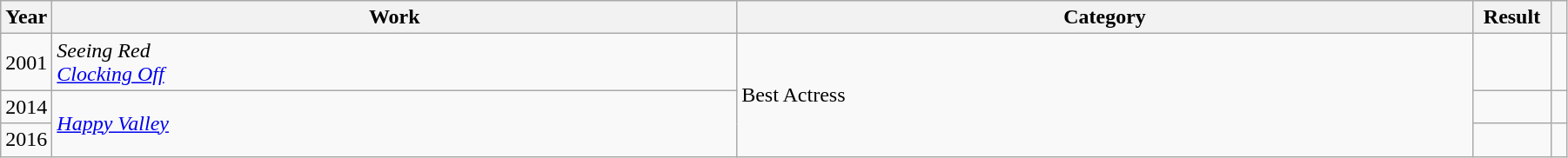<table style="width:95%;" class="wikitable sortable">
<tr>
<th style="width:3%;">Year</th>
<th>Work</th>
<th style="width:47%;">Category</th>
<th style="width:5%;">Result</th>
<th style="width:1%;" scope="col" class="unsortable"></th>
</tr>
<tr>
<td>2001</td>
<td><em>Seeing Red</em><br> <em><a href='#'>Clocking Off</a></em></td>
<td rowspan=3>Best Actress</td>
<td></td>
<td></td>
</tr>
<tr>
<td>2014</td>
<td rowspan=2><em><a href='#'>Happy Valley</a></em></td>
<td></td>
<td></td>
</tr>
<tr>
<td>2016</td>
<td></td>
<td></td>
</tr>
</table>
